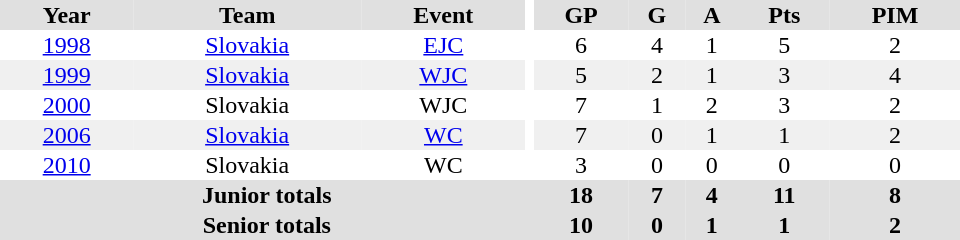<table border="0" cellpadding="1" cellspacing="0" ID="Table3" style="text-align:center; width:40em">
<tr bgcolor="#e0e0e0">
<th>Year</th>
<th>Team</th>
<th>Event</th>
<th rowspan="102" bgcolor="#ffffff"></th>
<th>GP</th>
<th>G</th>
<th>A</th>
<th>Pts</th>
<th>PIM</th>
</tr>
<tr>
<td><a href='#'>1998</a></td>
<td><a href='#'>Slovakia</a></td>
<td><a href='#'>EJC</a></td>
<td>6</td>
<td>4</td>
<td>1</td>
<td>5</td>
<td>2</td>
</tr>
<tr bgcolor="#f0f0f0">
<td><a href='#'>1999</a></td>
<td><a href='#'>Slovakia</a></td>
<td><a href='#'>WJC</a></td>
<td>5</td>
<td>2</td>
<td>1</td>
<td>3</td>
<td>4</td>
</tr>
<tr>
<td><a href='#'>2000</a></td>
<td>Slovakia</td>
<td>WJC</td>
<td>7</td>
<td>1</td>
<td>2</td>
<td>3</td>
<td>2</td>
</tr>
<tr bgcolor="#f0f0f0">
<td><a href='#'>2006</a></td>
<td><a href='#'>Slovakia</a></td>
<td><a href='#'>WC</a></td>
<td>7</td>
<td>0</td>
<td>1</td>
<td>1</td>
<td>2</td>
</tr>
<tr>
<td><a href='#'>2010</a></td>
<td>Slovakia</td>
<td>WC</td>
<td>3</td>
<td>0</td>
<td>0</td>
<td>0</td>
<td>0</td>
</tr>
<tr bgcolor="#e0e0e0">
<th colspan="4">Junior totals</th>
<th>18</th>
<th>7</th>
<th>4</th>
<th>11</th>
<th>8</th>
</tr>
<tr bgcolor="#e0e0e0">
<th colspan="4">Senior totals</th>
<th>10</th>
<th>0</th>
<th>1</th>
<th>1</th>
<th>2</th>
</tr>
</table>
